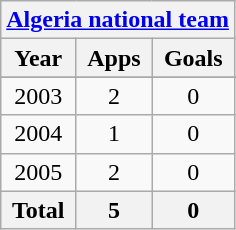<table class="wikitable" style="text-align:center">
<tr>
<th colspan=3><a href='#'>Algeria national team</a></th>
</tr>
<tr>
<th>Year</th>
<th>Apps</th>
<th>Goals</th>
</tr>
<tr>
</tr>
<tr>
<td>2003</td>
<td>2</td>
<td>0</td>
</tr>
<tr>
<td>2004</td>
<td>1</td>
<td>0</td>
</tr>
<tr>
<td>2005</td>
<td>2</td>
<td>0</td>
</tr>
<tr>
<th>Total</th>
<th>5</th>
<th>0</th>
</tr>
</table>
